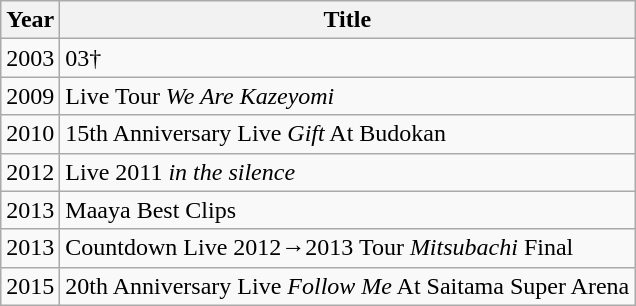<table class="wikitable">
<tr>
<th>Year</th>
<th>Title</th>
</tr>
<tr>
<td>2003</td>
<td>03†</td>
</tr>
<tr>
<td>2009</td>
<td>Live Tour <em>We Are Kazeyomi</em></td>
</tr>
<tr>
<td>2010</td>
<td>15th Anniversary Live <em>Gift</em> At Budokan</td>
</tr>
<tr>
<td>2012</td>
<td>Live 2011 <em>in the silence</em></td>
</tr>
<tr>
<td>2013</td>
<td>Maaya Best Clips</td>
</tr>
<tr>
<td>2013</td>
<td>Countdown Live 2012→2013 Tour <em>Mitsubachi</em> Final</td>
</tr>
<tr>
<td>2015</td>
<td>20th Anniversary Live <em>Follow Me</em> At Saitama Super Arena</td>
</tr>
</table>
